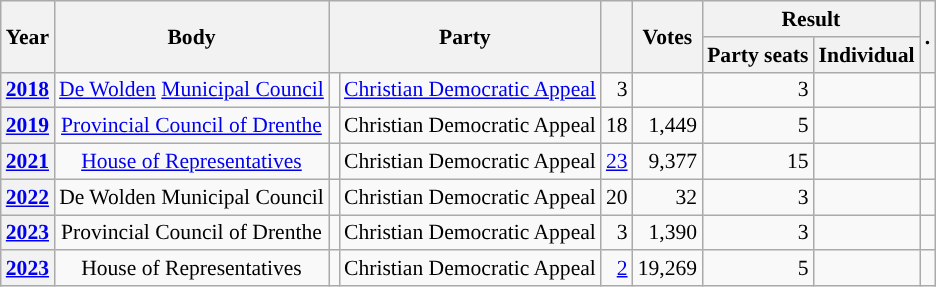<table class="wikitable plainrowheaders sortable" border=2 cellpadding=4 cellspacing=0 style="border: 1px #aaa solid; font-size: 90%; text-align:center;">
<tr>
<th scope="col" rowspan=2>Year</th>
<th scope="col" rowspan=2>Body</th>
<th scope="col" colspan=2 rowspan=2>Party</th>
<th scope="col" rowspan=2></th>
<th scope="col" rowspan=2>Votes</th>
<th scope="colgroup" colspan=2>Result</th>
<th scope="col" rowspan=2 class="unsortable">.</th>
</tr>
<tr>
<th scope="col">Party seats</th>
<th scope="col">Individual</th>
</tr>
<tr>
<th scope="row"><a href='#'>2018</a></th>
<td><a href='#'>De Wolden</a> <a href='#'>Municipal Council</a></td>
<td style="background-color:"></td>
<td><a href='#'>Christian Democratic Appeal</a></td>
<td style=text-align:right>3</td>
<td style=text-align:right></td>
<td style=text-align:right>3</td>
<td></td>
<td></td>
</tr>
<tr>
<th scope="row"><a href='#'>2019</a></th>
<td><a href='#'>Provincial Council of Drenthe</a></td>
<td style="background-color:"></td>
<td>Christian Democratic Appeal</td>
<td style=text-align:right>18</td>
<td style=text-align:right>1,449</td>
<td style=text-align:right>5</td>
<td></td>
<td></td>
</tr>
<tr>
<th scope="row"><a href='#'>2021</a></th>
<td><a href='#'>House of Representatives</a></td>
<td style="background-color:"></td>
<td>Christian Democratic Appeal</td>
<td style=text-align:right><a href='#'>23</a></td>
<td style=text-align:right>9,377</td>
<td style=text-align:right>15</td>
<td></td>
<td></td>
</tr>
<tr>
<th scope="row"><a href='#'>2022</a></th>
<td>De Wolden Municipal Council</td>
<td style="background-color:"></td>
<td>Christian Democratic Appeal</td>
<td style=text-align:right>20</td>
<td style=text-align:right>32</td>
<td style=text-align:right>3</td>
<td></td>
<td></td>
</tr>
<tr>
<th scope="row"><a href='#'>2023</a></th>
<td>Provincial Council of Drenthe</td>
<td style="background-color:"></td>
<td>Christian Democratic Appeal</td>
<td style=text-align:right>3</td>
<td style=text-align:right>1,390</td>
<td style=text-align:right>3</td>
<td></td>
<td></td>
</tr>
<tr>
<th scope="row"><a href='#'>2023</a></th>
<td>House of Representatives</td>
<td style="background-color:"></td>
<td>Christian Democratic Appeal</td>
<td style=text-align:right><a href='#'>2</a></td>
<td style=text-align:right>19,269</td>
<td style=text-align:right>5</td>
<td></td>
<td></td>
</tr>
</table>
